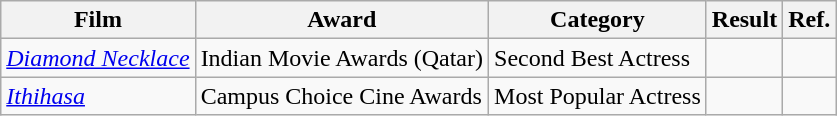<table class="wikitable plainrowheaders">
<tr>
<th scope="col">Film</th>
<th scope="col">Award</th>
<th scope="col">Category</th>
<th scope="col">Result</th>
<th scope="col">Ref.</th>
</tr>
<tr>
<td><em><a href='#'>Diamond Necklace</a></em></td>
<td>Indian Movie Awards (Qatar)</td>
<td>Second Best Actress</td>
<td></td>
<td></td>
</tr>
<tr>
<td><em><a href='#'>Ithihasa</a></em></td>
<td>Campus Choice Cine Awards</td>
<td>Most Popular Actress</td>
<td></td>
<td></td>
</tr>
</table>
